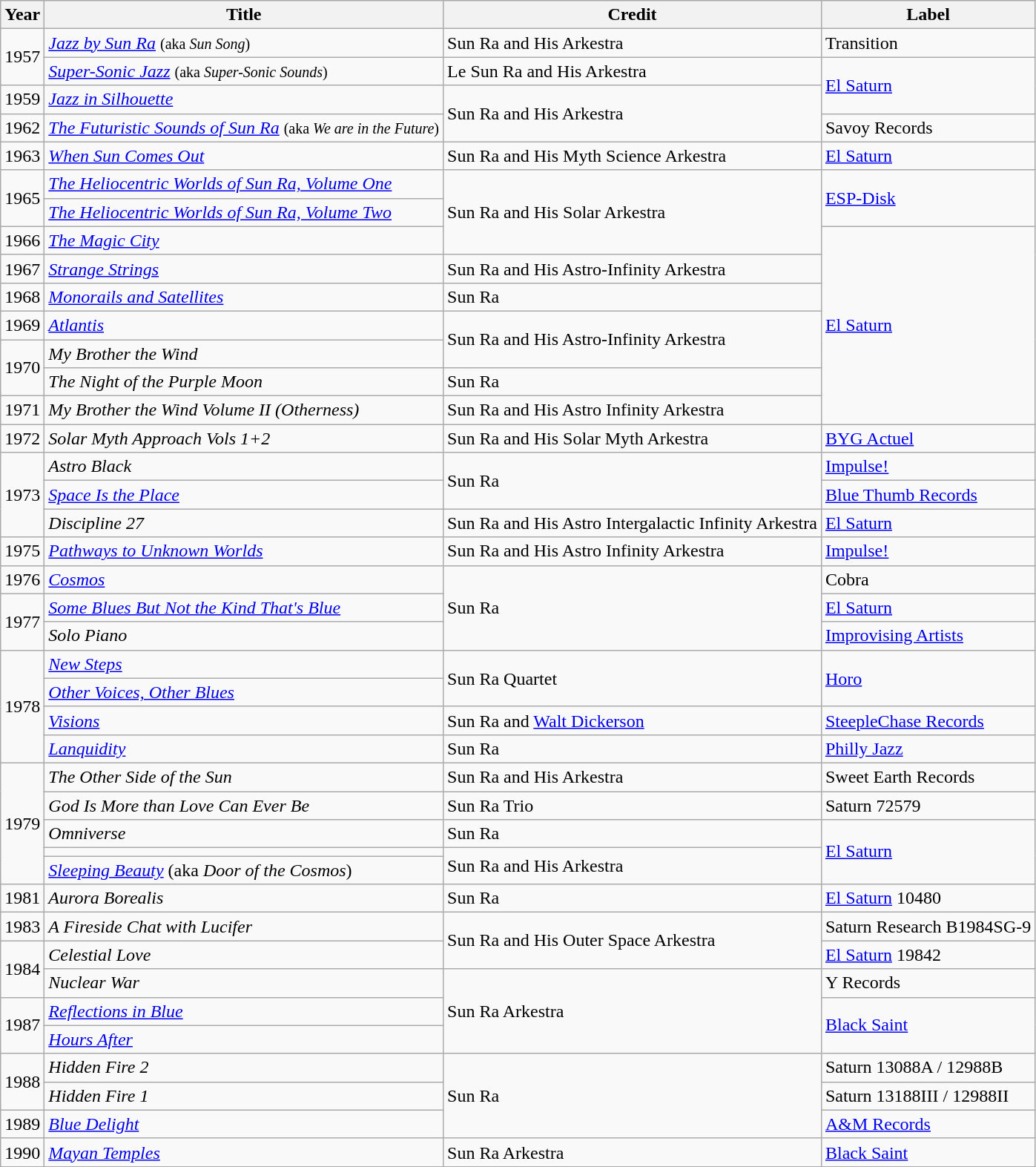<table class="wikitable">
<tr>
<th>Year</th>
<th>Title</th>
<th>Credit</th>
<th>Label</th>
</tr>
<tr>
<td rowspan="2">1957</td>
<td><em><a href='#'>Jazz by Sun Ra</a></em> <small>(aka <em>Sun Song</em>)</small></td>
<td>Sun Ra and His Arkestra</td>
<td>Transition</td>
</tr>
<tr>
<td><em><a href='#'>Super-Sonic Jazz</a></em> <small>(aka <em>Super-Sonic Sounds</em>)</small></td>
<td>Le Sun Ra and His Arkestra</td>
<td rowspan="2"><a href='#'>El Saturn</a></td>
</tr>
<tr>
<td>1959</td>
<td><em><a href='#'>Jazz in Silhouette</a></em></td>
<td rowspan="2">Sun Ra and His Arkestra</td>
</tr>
<tr>
<td>1962</td>
<td><em><a href='#'>The Futuristic Sounds of Sun Ra</a></em> <small>(aka <em>We are in the Future</em>)</small></td>
<td>Savoy Records</td>
</tr>
<tr>
<td>1963</td>
<td><em><a href='#'>When Sun Comes Out</a></em></td>
<td>Sun Ra and His Myth Science Arkestra</td>
<td><a href='#'>El Saturn</a></td>
</tr>
<tr>
<td rowspan="2">1965</td>
<td><em><a href='#'>The Heliocentric Worlds of Sun Ra, Volume One</a></em></td>
<td rowspan="3">Sun Ra and His Solar Arkestra</td>
<td rowspan="2"><a href='#'>ESP-Disk</a></td>
</tr>
<tr>
<td><em><a href='#'>The Heliocentric Worlds of Sun Ra, Volume Two</a></em></td>
</tr>
<tr>
<td>1966</td>
<td><em><a href='#'>The Magic City</a></em></td>
<td rowspan="7"><a href='#'>El Saturn</a></td>
</tr>
<tr>
<td>1967</td>
<td><em><a href='#'>Strange Strings</a></em></td>
<td>Sun Ra and His Astro-Infinity Arkestra</td>
</tr>
<tr>
<td>1968</td>
<td><em><a href='#'>Monorails and Satellites</a></em></td>
<td>Sun Ra</td>
</tr>
<tr>
<td>1969</td>
<td><em><a href='#'>Atlantis</a></em></td>
<td rowspan="2">Sun Ra and His Astro-Infinity Arkestra</td>
</tr>
<tr>
<td rowspan="2">1970</td>
<td><em>My Brother the Wind</em></td>
</tr>
<tr>
<td><em>The Night of the Purple Moon</em></td>
<td>Sun Ra</td>
</tr>
<tr>
<td>1971</td>
<td><em>My Brother the Wind Volume II (Otherness)</em></td>
<td>Sun Ra and His Astro Infinity Arkestra</td>
</tr>
<tr>
<td>1972</td>
<td><em>Solar Myth Approach Vols 1+2</em></td>
<td>Sun Ra and His Solar Myth Arkestra</td>
<td><a href='#'>BYG Actuel</a></td>
</tr>
<tr>
<td rowspan="3">1973</td>
<td><em>Astro Black</em></td>
<td rowspan="2">Sun Ra</td>
<td><a href='#'>Impulse!</a></td>
</tr>
<tr>
<td><em><a href='#'>Space Is the Place</a></em></td>
<td><a href='#'>Blue Thumb Records</a></td>
</tr>
<tr>
<td><em>Discipline 27</em></td>
<td>Sun Ra and His Astro Intergalactic Infinity Arkestra</td>
<td><a href='#'>El Saturn</a></td>
</tr>
<tr>
<td>1975</td>
<td><em><a href='#'>Pathways to Unknown Worlds</a></em></td>
<td>Sun Ra and His Astro Infinity Arkestra</td>
<td><a href='#'>Impulse!</a></td>
</tr>
<tr>
<td>1976</td>
<td><em><a href='#'>Cosmos</a></em></td>
<td rowspan="3">Sun Ra</td>
<td>Cobra</td>
</tr>
<tr>
<td rowspan="2">1977</td>
<td><em><a href='#'>Some Blues But Not the Kind That's Blue</a></em></td>
<td><a href='#'>El Saturn</a></td>
</tr>
<tr>
<td><em>Solo Piano</em></td>
<td><a href='#'>Improvising Artists</a></td>
</tr>
<tr>
<td rowspan="4">1978</td>
<td><em><a href='#'>New Steps</a></em></td>
<td rowspan="2">Sun Ra Quartet</td>
<td rowspan="2"><a href='#'>Horo</a></td>
</tr>
<tr>
<td><em><a href='#'>Other Voices, Other Blues</a></em></td>
</tr>
<tr>
<td><em><a href='#'>Visions</a></em></td>
<td>Sun Ra and <a href='#'>Walt Dickerson</a></td>
<td><a href='#'>SteepleChase Records</a></td>
</tr>
<tr>
<td><em><a href='#'>Lanquidity</a></em></td>
<td>Sun Ra</td>
<td><a href='#'>Philly Jazz</a></td>
</tr>
<tr>
<td rowspan="5">1979</td>
<td><em>The Other Side of the Sun</em></td>
<td>Sun Ra and His Arkestra</td>
<td>Sweet Earth Records</td>
</tr>
<tr>
<td><em>God Is More than Love Can Ever Be</em></td>
<td>Sun Ra Trio</td>
<td>Saturn 72579</td>
</tr>
<tr>
<td><em>Omniverse</em></td>
<td>Sun Ra</td>
<td rowspan="3"><a href='#'>El Saturn</a></td>
</tr>
<tr>
<td></td>
<td rowspan="2">Sun Ra and His Arkestra</td>
</tr>
<tr>
<td><em><a href='#'>Sleeping Beauty</a></em> (aka <em>Door of the Cosmos</em>)</td>
</tr>
<tr>
<td>1981</td>
<td><em>Aurora Borealis</em></td>
<td>Sun Ra</td>
<td><a href='#'>El Saturn</a> 10480</td>
</tr>
<tr>
<td>1983</td>
<td><em>A Fireside Chat with Lucifer</em></td>
<td rowspan="2">Sun Ra and His Outer Space Arkestra</td>
<td>Saturn Research B1984SG-9</td>
</tr>
<tr>
<td rowspan="2">1984</td>
<td><em>Celestial Love</em></td>
<td><a href='#'>El Saturn</a> 19842</td>
</tr>
<tr>
<td><em>Nuclear War</em></td>
<td rowspan="3">Sun Ra Arkestra</td>
<td>Y Records</td>
</tr>
<tr>
<td rowspan="2">1987</td>
<td><em><a href='#'>Reflections in Blue</a></em></td>
<td rowspan="2"><a href='#'>Black Saint</a></td>
</tr>
<tr>
<td><em><a href='#'>Hours After</a></em></td>
</tr>
<tr>
<td rowspan="2">1988</td>
<td><em>Hidden Fire 2</em></td>
<td rowspan="3">Sun Ra</td>
<td>Saturn 13088A / 12988B</td>
</tr>
<tr>
<td><em>Hidden Fire 1</em></td>
<td>Saturn 13188III / 12988II</td>
</tr>
<tr>
<td>1989</td>
<td><em><a href='#'>Blue Delight</a></em></td>
<td><a href='#'>A&M Records</a></td>
</tr>
<tr>
<td>1990</td>
<td><em><a href='#'>Mayan Temples</a></em></td>
<td>Sun Ra Arkestra</td>
<td><a href='#'>Black Saint</a></td>
</tr>
</table>
